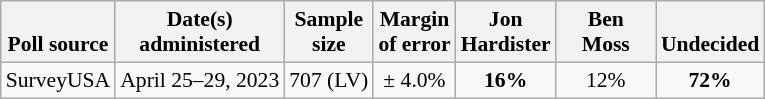<table class="wikitable" style="font-size:90%;text-align:center;">
<tr valign=bottom>
<th>Poll source</th>
<th>Date(s)<br>administered</th>
<th>Sample<br>size</th>
<th>Margin<br>of error</th>
<th style="width:60px;">Jon<br>Hardister</th>
<th style="width:60px;">Ben<br>Moss</th>
<th>Undecided</th>
</tr>
<tr>
<td style="text-align:left;">SurveyUSA</td>
<td>April 25–29, 2023</td>
<td>707 (LV)</td>
<td>± 4.0%</td>
<td><strong>16%</strong></td>
<td>12%</td>
<td><strong>72%</strong></td>
</tr>
</table>
